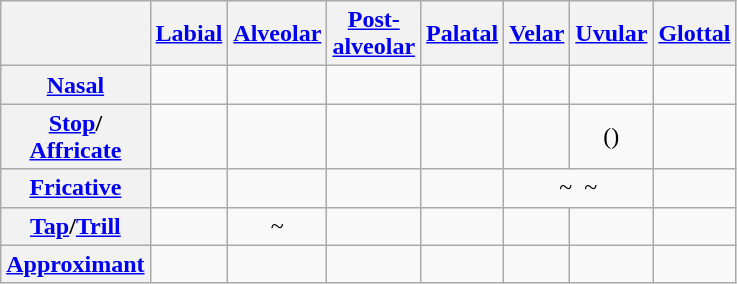<table class="wikitable">
<tr>
<th></th>
<th><a href='#'>Labial</a></th>
<th><a href='#'>Alveolar</a></th>
<th><a href='#'>Post-<br>alveolar</a></th>
<th><a href='#'>Palatal</a></th>
<th><a href='#'>Velar</a></th>
<th><a href='#'>Uvular</a></th>
<th><a href='#'>Glottal</a></th>
</tr>
<tr style="text-align:center;">
<th><a href='#'>Nasal</a></th>
<td></td>
<td></td>
<td></td>
<td></td>
<td></td>
<td></td>
<td></td>
</tr>
<tr style="text-align:center;">
<th><a href='#'>Stop</a>/<br><a href='#'>Affricate</a></th>
<td>  </td>
<td>  </td>
<td>  </td>
<td></td>
<td>  </td>
<td>()</td>
<td></td>
</tr>
<tr style="text-align:center;">
<th><a href='#'>Fricative</a></th>
<td>  </td>
<td>  </td>
<td>  </td>
<td></td>
<td colspan=2>~  ~</td>
<td></td>
</tr>
<tr style="text-align:center;">
<th><a href='#'>Tap</a>/<a href='#'>Trill</a></th>
<td></td>
<td>~</td>
<td></td>
<td></td>
<td></td>
<td></td>
<td></td>
</tr>
<tr style="text-align:center;">
<th><a href='#'>Approximant</a></th>
<td></td>
<td></td>
<td></td>
<td></td>
<td></td>
<td></td>
<td></td>
</tr>
</table>
